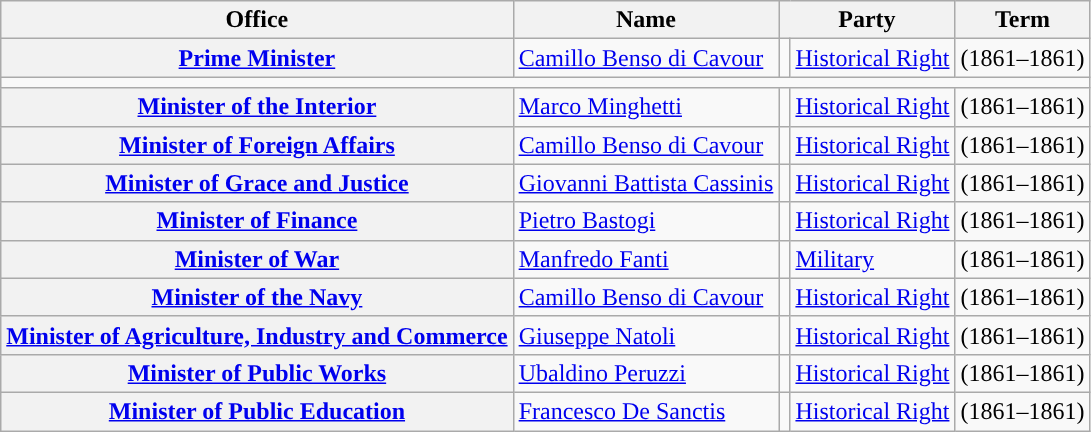<table class="wikitable" style="font-size: 100%;">
<tr>
<th>Office</th>
<th>Name</th>
<th colspan=2>Party</th>
<th>Term</th>
</tr>
<tr>
<th><a href='#'>Prime Minister</a></th>
<td><a href='#'>Camillo Benso di Cavour</a></td>
<td style="color:inherit;background:"></td>
<td><a href='#'>Historical Right</a></td>
<td>(1861–1861)</td>
</tr>
<tr>
<td colspan=6></td>
</tr>
<tr>
<th><a href='#'>Minister of the Interior</a></th>
<td><a href='#'>Marco Minghetti</a></td>
<td style="color:inherit;background:"></td>
<td><a href='#'>Historical Right</a></td>
<td>(1861–1861)</td>
</tr>
<tr>
<th><a href='#'>Minister of Foreign Affairs</a></th>
<td><a href='#'>Camillo Benso di Cavour</a></td>
<td style="color:inherit;background:"></td>
<td><a href='#'>Historical Right</a></td>
<td>(1861–1861)</td>
</tr>
<tr>
<th><a href='#'>Minister of Grace and Justice</a></th>
<td><a href='#'>Giovanni Battista Cassinis</a></td>
<td style="color:inherit;background:"></td>
<td><a href='#'>Historical Right</a></td>
<td>(1861–1861)</td>
</tr>
<tr>
<th><a href='#'>Minister of Finance</a></th>
<td><a href='#'>Pietro Bastogi</a></td>
<td style="color:inherit;background:"></td>
<td><a href='#'>Historical Right</a></td>
<td>(1861–1861)</td>
</tr>
<tr>
<th><a href='#'>Minister of War</a></th>
<td><a href='#'>Manfredo Fanti</a></td>
<td style="color:inherit;background:"></td>
<td><a href='#'>Military</a></td>
<td>(1861–1861)</td>
</tr>
<tr>
<th><a href='#'>Minister of the Navy</a></th>
<td><a href='#'>Camillo Benso di Cavour</a></td>
<td style="color:inherit;background:"></td>
<td><a href='#'>Historical Right</a></td>
<td>(1861–1861)</td>
</tr>
<tr>
<th><a href='#'>Minister of Agriculture, Industry and Commerce</a></th>
<td><a href='#'>Giuseppe Natoli</a></td>
<td style="color:inherit;background:"></td>
<td><a href='#'>Historical Right</a></td>
<td>(1861–1861)</td>
</tr>
<tr>
<th><a href='#'>Minister of Public Works</a></th>
<td><a href='#'>Ubaldino Peruzzi</a></td>
<td style="color:inherit;background:"></td>
<td><a href='#'>Historical Right</a></td>
<td>(1861–1861)</td>
</tr>
<tr>
<th><a href='#'>Minister of Public Education</a></th>
<td><a href='#'>Francesco De Sanctis</a></td>
<td style="color:inherit;background:"></td>
<td><a href='#'>Historical Right</a></td>
<td>(1861–1861)</td>
</tr>
</table>
